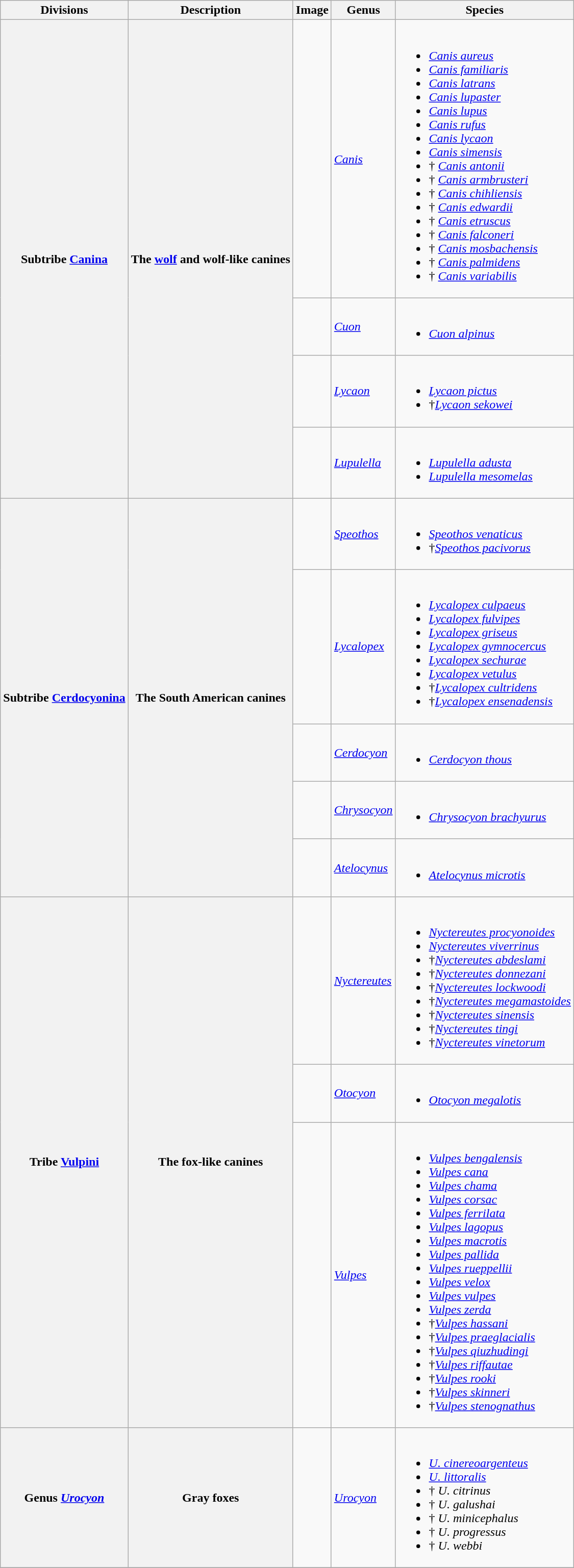<table class="wikitable collapsible">
<tr>
<th>Divisions</th>
<th>Description</th>
<th>Image</th>
<th>Genus</th>
<th>Species</th>
</tr>
<tr>
<th rowspan="4" style="text-align:center;">Subtribe <a href='#'>Canina</a></th>
<th rowspan="4" style="text-align:center;">The <a href='#'>wolf</a> and wolf-like canines</th>
<td></td>
<td><em><a href='#'>Canis</a></em> </td>
<td><br><ul><li><em><a href='#'>Canis aureus</a></em></li><li><em><a href='#'>Canis familiaris</a></em></li><li><em><a href='#'>Canis latrans</a></em></li><li><em><a href='#'>Canis lupaster</a></em></li><li><em><a href='#'>Canis lupus</a></em></li><li><em><a href='#'>Canis rufus</a></em></li><li><em><a href='#'>Canis lycaon</a></em></li><li><em><a href='#'>Canis simensis</a></em></li><li>† <em><a href='#'>Canis antonii</a></em></li><li>† <em><a href='#'>Canis armbrusteri</a></em></li><li>† <em><a href='#'>Canis chihliensis</a></em></li><li>† <em><a href='#'>Canis edwardii</a></em></li><li>† <em><a href='#'>Canis etruscus</a></em></li><li>† <em><a href='#'>Canis falconeri</a></em></li><li>† <em><a href='#'>Canis mosbachensis</a></em></li><li>† <em><a href='#'>Canis palmidens</a></em></li><li>† <em><a href='#'>Canis variabilis</a></em></li></ul></td>
</tr>
<tr>
<td></td>
<td><em><a href='#'>Cuon</a></em> </td>
<td><br><ul><li><em><a href='#'>Cuon alpinus</a></em></li></ul></td>
</tr>
<tr>
<td></td>
<td><em><a href='#'>Lycaon</a></em> </td>
<td><br><ul><li><em><a href='#'>Lycaon pictus</a></em></li><li>†<em><a href='#'>Lycaon sekowei</a></em></li></ul></td>
</tr>
<tr>
<td></td>
<td><em><a href='#'>Lupulella</a></em> </td>
<td><br><ul><li><em><a href='#'>Lupulella adusta</a></em></li><li><em><a href='#'>Lupulella mesomelas</a></em></li></ul></td>
</tr>
<tr>
<th rowspan="5" style="text-align:center;">Subtribe <a href='#'>Cerdocyonina</a></th>
<th rowspan="5" style="text-align:center;">The South American canines</th>
<td></td>
<td><em><a href='#'>Speothos</a></em> </td>
<td><br><ul><li><em><a href='#'>Speothos venaticus</a></em></li><li>†<em><a href='#'>Speothos pacivorus</a></em></li></ul></td>
</tr>
<tr>
<td></td>
<td><em><a href='#'>Lycalopex</a></em> </td>
<td><br><ul><li><em><a href='#'>Lycalopex culpaeus</a></em></li><li><em><a href='#'>Lycalopex fulvipes</a></em></li><li><em><a href='#'>Lycalopex griseus</a></em></li><li><em><a href='#'>Lycalopex gymnocercus</a></em></li><li><em><a href='#'>Lycalopex sechurae</a></em></li><li><em><a href='#'>Lycalopex vetulus</a></em></li><li>†<em><a href='#'>Lycalopex cultridens</a></em></li><li>†<em><a href='#'>Lycalopex ensenadensis</a></em></li></ul></td>
</tr>
<tr>
<td></td>
<td><em><a href='#'>Cerdocyon</a></em> </td>
<td><br><ul><li><em><a href='#'>Cerdocyon thous</a></em></li></ul></td>
</tr>
<tr>
<td></td>
<td><em><a href='#'>Chrysocyon</a></em> </td>
<td><br><ul><li><em><a href='#'>Chrysocyon brachyurus</a></em></li></ul></td>
</tr>
<tr>
<td></td>
<td><em><a href='#'>Atelocynus</a></em> </td>
<td><br><ul><li><em><a href='#'>Atelocynus microtis</a></em></li></ul></td>
</tr>
<tr>
<th rowspan="3" style="text-align:center;">Tribe <a href='#'>Vulpini</a></th>
<th rowspan="3" style="text-align:center;">The fox-like canines</th>
<td></td>
<td><em><a href='#'>Nyctereutes</a></em> </td>
<td><br><ul><li><em><a href='#'>Nyctereutes procyonoides</a></em></li><li><em><a href='#'>Nyctereutes viverrinus</a></em></li><li>†<em><a href='#'>Nyctereutes abdeslami</a></em></li><li>†<em><a href='#'>Nyctereutes donnezani</a></em></li><li>†<em><a href='#'>Nyctereutes lockwoodi</a></em></li><li>†<em><a href='#'>Nyctereutes megamastoides</a></em></li><li>†<em><a href='#'>Nyctereutes sinensis</a></em></li><li>†<em><a href='#'>Nyctereutes tingi</a></em></li><li>†<em><a href='#'>Nyctereutes vinetorum</a></em></li></ul></td>
</tr>
<tr>
<td></td>
<td><em><a href='#'>Otocyon</a></em> </td>
<td><br><ul><li><em><a href='#'>Otocyon megalotis</a></em></li></ul></td>
</tr>
<tr>
<td></td>
<td><em><a href='#'>Vulpes</a></em> </td>
<td><br><ul><li><em><a href='#'>Vulpes bengalensis</a></em></li><li><em><a href='#'>Vulpes cana</a></em></li><li><em><a href='#'>Vulpes chama</a></em></li><li><em><a href='#'>Vulpes corsac</a></em></li><li><em><a href='#'>Vulpes ferrilata</a></em></li><li><em><a href='#'>Vulpes lagopus</a></em></li><li><em><a href='#'>Vulpes macrotis</a></em></li><li><em><a href='#'>Vulpes pallida</a></em></li><li><em><a href='#'>Vulpes rueppellii</a></em></li><li><em><a href='#'>Vulpes velox</a></em></li><li><em><a href='#'>Vulpes vulpes</a></em></li><li><em><a href='#'>Vulpes zerda</a></em></li><li>†<em><a href='#'>Vulpes hassani</a></em></li><li>†<em><a href='#'>Vulpes praeglacialis</a></em></li><li>†<em><a href='#'>Vulpes qiuzhudingi</a></em></li><li>†<em><a href='#'>Vulpes riffautae</a></em></li><li>†<em><a href='#'>Vulpes rooki</a></em></li><li>†<em><a href='#'>Vulpes skinneri</a></em></li><li>†<em><a href='#'>Vulpes stenognathus</a></em></li></ul></td>
</tr>
<tr>
<th rowspan="1" style="text-align:center;">Genus <em><a href='#'>Urocyon</a></em></th>
<th rowspan="1" style="text-align:center;">Gray foxes</th>
<td></td>
<td><em><a href='#'>Urocyon</a></em> </td>
<td><br><ul><li><em><a href='#'>U. cinereoargenteus</a></em></li><li><em><a href='#'>U. littoralis</a></em></li><li>† <em>U. citrinus</em></li><li>† <em>U. galushai</em></li><li>† <em>U. minicephalus</em></li><li>† <em>U. progressus</em></li><li>† <em>U. webbi</em></li></ul></td>
</tr>
<tr>
</tr>
</table>
